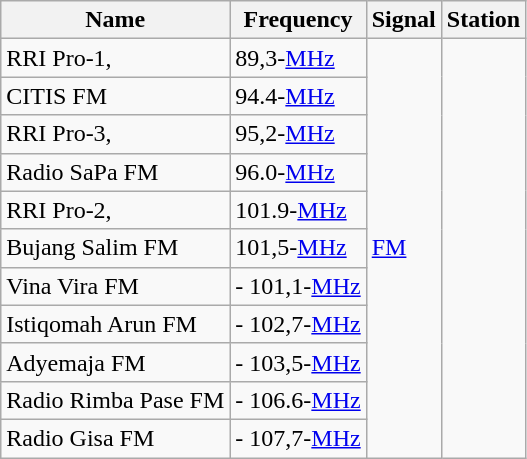<table class="wikitable">
<tr>
<th>Name</th>
<th>Frequency</th>
<th>Signal</th>
<th>Station</th>
</tr>
<tr>
<td>RRI Pro-1,</td>
<td>89,3-<a href='#'>MHz</a></td>
<td rowspan=11><a href='#'>FM</a></td>
</tr>
<tr>
<td>CITIS FM</td>
<td>94.4-<a href='#'>MHz</a></td>
</tr>
<tr>
<td>RRI Pro-3,</td>
<td>95,2-<a href='#'>MHz</a></td>
</tr>
<tr>
<td>Radio SaPa FM</td>
<td>96.0-<a href='#'>MHz</a></td>
</tr>
<tr>
<td>RRI Pro-2,</td>
<td>101.9-<a href='#'>MHz</a></td>
</tr>
<tr>
<td>Bujang Salim FM</td>
<td>101,5-<a href='#'>MHz</a></td>
</tr>
<tr>
<td>Vina Vira FM</td>
<td>- 101,1-<a href='#'>MHz</a></td>
</tr>
<tr>
<td>Istiqomah Arun FM</td>
<td>- 102,7-<a href='#'>MHz</a></td>
</tr>
<tr>
<td>Adyemaja FM</td>
<td>- 103,5-<a href='#'>MHz</a></td>
</tr>
<tr>
<td>Radio Rimba Pase FM</td>
<td>- 106.6-<a href='#'>MHz</a></td>
</tr>
<tr>
<td>Radio Gisa FM</td>
<td>- 107,7-<a href='#'>MHz</a></td>
</tr>
</table>
